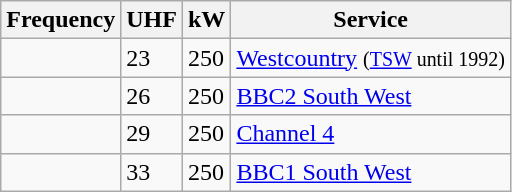<table class="wikitable sortable">
<tr>
<th>Frequency</th>
<th>UHF</th>
<th>kW</th>
<th>Service</th>
</tr>
<tr>
<td></td>
<td>23</td>
<td>250</td>
<td><a href='#'>Westcountry</a> <small>(<a href='#'>TSW</a> until 1992)</small></td>
</tr>
<tr>
<td></td>
<td>26</td>
<td>250</td>
<td><a href='#'>BBC2 South West</a></td>
</tr>
<tr>
<td></td>
<td>29</td>
<td>250</td>
<td><a href='#'>Channel 4</a></td>
</tr>
<tr>
<td></td>
<td>33</td>
<td>250</td>
<td><a href='#'>BBC1 South West</a></td>
</tr>
</table>
